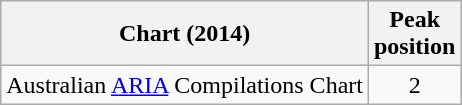<table class="wikitable">
<tr>
<th align="left">Chart (2014)</th>
<th align="left">Peak<br>position</th>
</tr>
<tr>
<td align="left">Australian <a href='#'>ARIA</a> Compilations Chart</td>
<td style="text-align:center;">2</td>
</tr>
</table>
